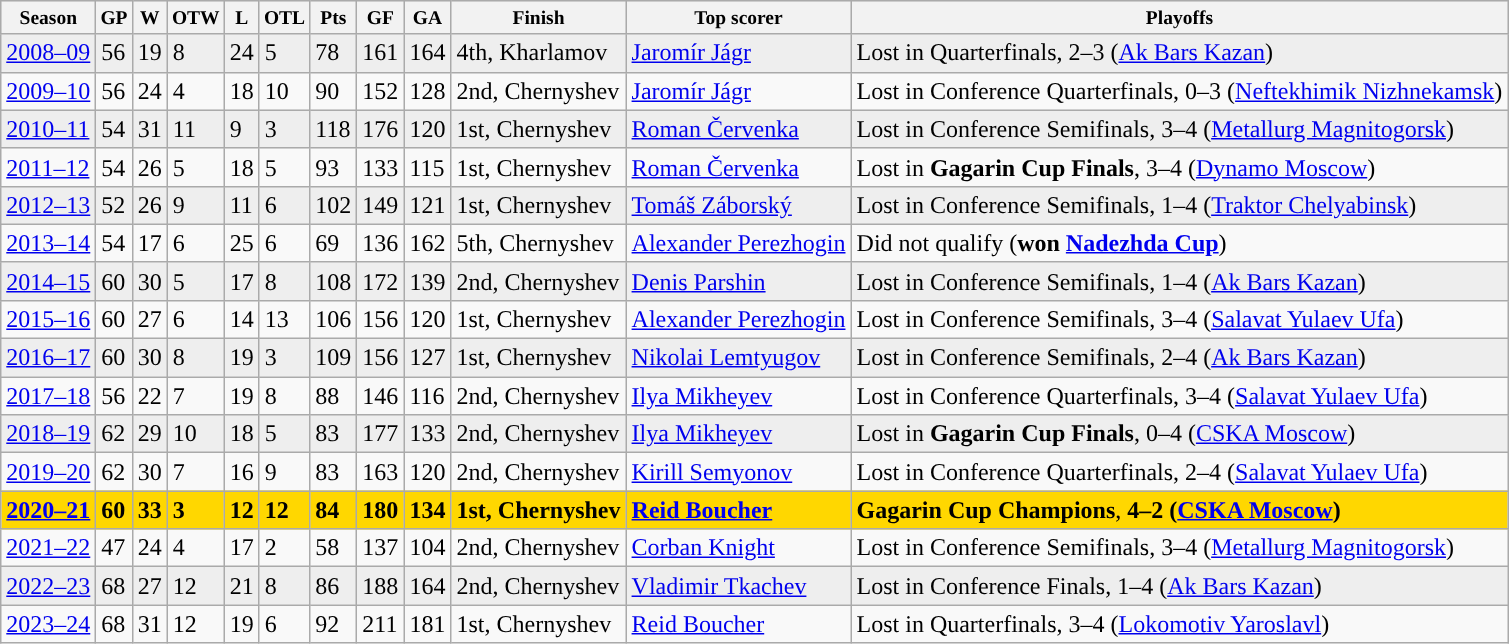<table class="wikitable">
<tr style="text-align:center; font-size:small; background:#ddd; padding:5px;"|>
<th>Season</th>
<th>GP</th>
<th>W</th>
<th>OTW</th>
<th>L</th>
<th>OTL</th>
<th>Pts</th>
<th>GF</th>
<th>GA</th>
<th>Finish</th>
<th>Top scorer</th>
<th>Playoffs</th>
</tr>
<tr style="background:#eee;">
<td><a href='#'>2008–09</a></td>
<td>56</td>
<td>19</td>
<td>8</td>
<td>24</td>
<td>5</td>
<td>78</td>
<td>161</td>
<td>164</td>
<td>4th, Kharlamov</td>
<td><a href='#'>Jaromír Jágr</a> </td>
<td>Lost in Quarterfinals, 2–3 (<a href='#'>Ak Bars Kazan</a>)</td>
</tr>
<tr>
<td><a href='#'>2009–10</a></td>
<td>56</td>
<td>24</td>
<td>4</td>
<td>18</td>
<td>10</td>
<td>90</td>
<td>152</td>
<td>128</td>
<td>2nd, Chernyshev</td>
<td><a href='#'>Jaromír Jágr</a> </td>
<td>Lost in Conference Quarterfinals, 0–3 (<a href='#'>Neftekhimik Nizhnekamsk</a>)</td>
</tr>
<tr style="background:#eee;">
<td><a href='#'>2010–11</a></td>
<td>54</td>
<td>31</td>
<td>11</td>
<td>9</td>
<td>3</td>
<td>118</td>
<td>176</td>
<td>120</td>
<td>1st, Chernyshev</td>
<td><a href='#'>Roman Červenka</a> </td>
<td>Lost in Conference Semifinals, 3–4 (<a href='#'>Metallurg Magnitogorsk</a>)</td>
</tr>
<tr>
<td><a href='#'>2011–12</a></td>
<td>54</td>
<td>26</td>
<td>5</td>
<td>18</td>
<td>5</td>
<td>93</td>
<td>133</td>
<td>115</td>
<td>1st, Chernyshev</td>
<td><a href='#'>Roman Červenka</a> </td>
<td>Lost in <strong>Gagarin Cup Finals</strong>, 3–4 (<a href='#'>Dynamo Moscow</a>)</td>
</tr>
<tr style="background:#eee;">
<td><a href='#'>2012–13</a></td>
<td>52</td>
<td>26</td>
<td>9</td>
<td>11</td>
<td>6</td>
<td>102</td>
<td>149</td>
<td>121</td>
<td>1st, Chernyshev</td>
<td><a href='#'>Tomáš Záborský</a> </td>
<td>Lost in Conference Semifinals, 1–4 (<a href='#'>Traktor Chelyabinsk</a>)</td>
</tr>
<tr>
<td><a href='#'>2013–14</a></td>
<td>54</td>
<td>17</td>
<td>6</td>
<td>25</td>
<td>6</td>
<td>69</td>
<td>136</td>
<td>162</td>
<td>5th, Chernyshev</td>
<td><a href='#'>Alexander Perezhogin</a> </td>
<td>Did not qualify (<strong>won <a href='#'>Nadezhda Cup</a></strong>)</td>
</tr>
<tr style="background:#eee;">
<td><a href='#'>2014–15</a></td>
<td>60</td>
<td>30</td>
<td>5</td>
<td>17</td>
<td>8</td>
<td>108</td>
<td>172</td>
<td>139</td>
<td>2nd, Chernyshev</td>
<td><a href='#'>Denis Parshin</a> </td>
<td>Lost in Conference Semifinals, 1–4 (<a href='#'>Ak Bars Kazan</a>)</td>
</tr>
<tr>
<td><a href='#'>2015–16</a></td>
<td>60</td>
<td>27</td>
<td>6</td>
<td>14</td>
<td>13</td>
<td>106</td>
<td>156</td>
<td>120</td>
<td>1st, Chernyshev</td>
<td><a href='#'>Alexander Perezhogin</a> </td>
<td>Lost in Conference Semifinals, 3–4 (<a href='#'>Salavat Yulaev Ufa</a>)</td>
</tr>
<tr style="background:#eee;">
<td><a href='#'>2016–17</a></td>
<td>60</td>
<td>30</td>
<td>8</td>
<td>19</td>
<td>3</td>
<td>109</td>
<td>156</td>
<td>127</td>
<td>1st, Chernyshev</td>
<td><a href='#'>Nikolai Lemtyugov</a> </td>
<td>Lost in Conference Semifinals, 2–4 (<a href='#'>Ak Bars Kazan</a>)</td>
</tr>
<tr>
<td><a href='#'>2017–18</a></td>
<td>56</td>
<td>22</td>
<td>7</td>
<td>19</td>
<td>8</td>
<td>88</td>
<td>146</td>
<td>116</td>
<td>2nd, Chernyshev</td>
<td><a href='#'>Ilya Mikheyev</a> </td>
<td>Lost in Conference Quarterfinals, 3–4 (<a href='#'>Salavat Yulaev Ufa</a>)</td>
</tr>
<tr style="background:#eee;">
<td><a href='#'>2018–19</a></td>
<td>62</td>
<td>29</td>
<td>10</td>
<td>18</td>
<td>5</td>
<td>83</td>
<td>177</td>
<td>133</td>
<td>2nd, Chernyshev</td>
<td><a href='#'>Ilya Mikheyev</a> </td>
<td>Lost in <strong>Gagarin Cup Finals</strong>, 0–4 (<a href='#'>CSKA Moscow</a>)</td>
</tr>
<tr>
<td><a href='#'>2019–20</a></td>
<td>62</td>
<td>30</td>
<td>7</td>
<td>16</td>
<td>9</td>
<td>83</td>
<td>163</td>
<td>120</td>
<td>2nd, Chernyshev</td>
<td><a href='#'>Kirill Semyonov</a> </td>
<td>Lost in Conference Quarterfinals, 2–4 (<a href='#'>Salavat Yulaev Ufa</a>)</td>
</tr>
<tr style="background:gold;">
<td><strong><a href='#'>2020–21</a></strong></td>
<td><strong>60</strong></td>
<td><strong>33</strong></td>
<td><strong>3</strong></td>
<td><strong>12</strong></td>
<td><strong>12</strong></td>
<td><strong>84</strong></td>
<td><strong>180</strong></td>
<td><strong>134</strong></td>
<td><strong>1st, Chernyshev</strong></td>
<td><strong><a href='#'>Reid Boucher</a> </strong></td>
<td><strong>Gagarin Cup Champions</strong>, <strong>4–2</strong> <strong>(<a href='#'>CSKA Moscow</a>)</strong></td>
</tr>
<tr>
<td><a href='#'>2021–22</a></td>
<td>47</td>
<td>24</td>
<td>4</td>
<td>17</td>
<td>2</td>
<td>58</td>
<td>137</td>
<td>104</td>
<td>2nd, Chernyshev</td>
<td><a href='#'>Corban Knight</a> </td>
<td>Lost in Conference Semifinals, 3–4 (<a href='#'>Metallurg Magnitogorsk</a>)</td>
</tr>
<tr style="background:#eee;">
<td><a href='#'>2022–23</a></td>
<td>68</td>
<td>27</td>
<td>12</td>
<td>21</td>
<td>8</td>
<td>86</td>
<td>188</td>
<td>164</td>
<td>2nd, Chernyshev</td>
<td><a href='#'>Vladimir Tkachev</a> </td>
<td>Lost in Conference Finals, 1–4 (<a href='#'>Ak Bars Kazan</a>)</td>
</tr>
<tr>
<td><a href='#'>2023–24</a></td>
<td>68</td>
<td>31</td>
<td>12</td>
<td>19</td>
<td>6</td>
<td>92</td>
<td>211</td>
<td>181</td>
<td>1st, Chernyshev</td>
<td><a href='#'>Reid Boucher</a> </td>
<td>Lost in Quarterfinals, 3–4 (<a href='#'>Lokomotiv Yaroslavl</a>)</td>
</tr>
</table>
